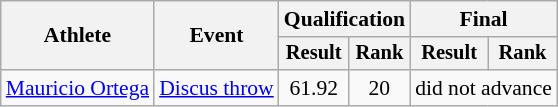<table class=wikitable style=font-size:90%>
<tr>
<th rowspan=2>Athlete</th>
<th rowspan=2>Event</th>
<th colspan=2>Qualification</th>
<th colspan=2>Final</th>
</tr>
<tr style=font-size:95%>
<th>Result</th>
<th>Rank</th>
<th>Result</th>
<th>Rank</th>
</tr>
<tr align=center>
<td align=left><a href='#'>Mauricio Ortega</a></td>
<td align=left><a href='#'>Discus throw</a></td>
<td>61.92</td>
<td>20</td>
<td colspan=2>did not advance</td>
</tr>
</table>
